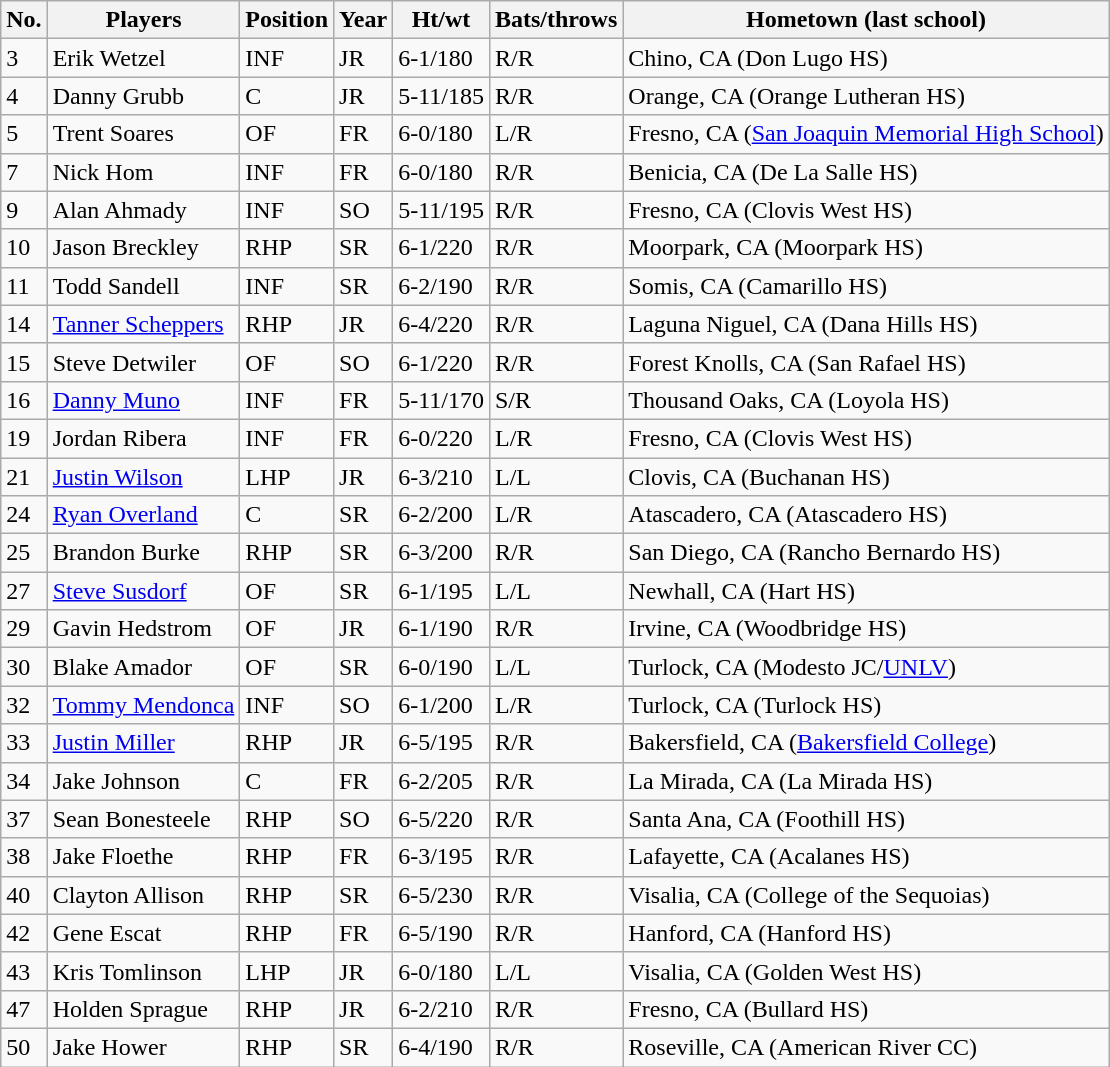<table class="wikitable">
<tr>
<th>No.</th>
<th>Players</th>
<th>Position</th>
<th>Year</th>
<th>Ht/wt</th>
<th>Bats/throws</th>
<th>Hometown (last school)</th>
</tr>
<tr>
<td>3</td>
<td>Erik Wetzel</td>
<td>INF</td>
<td>JR</td>
<td>6-1/180</td>
<td>R/R</td>
<td>Chino, CA (Don Lugo HS)</td>
</tr>
<tr>
<td>4</td>
<td>Danny Grubb</td>
<td>C</td>
<td>JR</td>
<td>5-11/185</td>
<td>R/R</td>
<td>Orange, CA (Orange Lutheran HS)</td>
</tr>
<tr>
<td>5</td>
<td>Trent Soares</td>
<td>OF</td>
<td>FR</td>
<td>6-0/180</td>
<td>L/R</td>
<td>Fresno, CA (<a href='#'>San Joaquin Memorial High School</a>)</td>
</tr>
<tr>
<td>7</td>
<td>Nick Hom</td>
<td>INF</td>
<td>FR</td>
<td>6-0/180</td>
<td>R/R</td>
<td>Benicia, CA (De La Salle HS)</td>
</tr>
<tr>
<td>9</td>
<td>Alan Ahmady</td>
<td>INF</td>
<td>SO</td>
<td>5-11/195</td>
<td>R/R</td>
<td>Fresno, CA (Clovis West HS)</td>
</tr>
<tr>
<td>10</td>
<td>Jason Breckley</td>
<td>RHP</td>
<td>SR</td>
<td>6-1/220</td>
<td>R/R</td>
<td>Moorpark, CA (Moorpark HS)</td>
</tr>
<tr>
<td>11</td>
<td>Todd Sandell</td>
<td>INF</td>
<td>SR</td>
<td>6-2/190</td>
<td>R/R</td>
<td>Somis, CA (Camarillo HS)</td>
</tr>
<tr>
<td>14</td>
<td><a href='#'>Tanner Scheppers</a></td>
<td>RHP</td>
<td>JR</td>
<td>6-4/220</td>
<td>R/R</td>
<td>Laguna Niguel, CA (Dana Hills HS)</td>
</tr>
<tr>
<td>15</td>
<td>Steve Detwiler</td>
<td>OF</td>
<td>SO</td>
<td>6-1/220</td>
<td>R/R</td>
<td>Forest Knolls, CA (San Rafael HS)</td>
</tr>
<tr>
<td>16</td>
<td><a href='#'>Danny Muno</a></td>
<td>INF</td>
<td>FR</td>
<td>5-11/170</td>
<td>S/R</td>
<td>Thousand Oaks, CA (Loyola HS)</td>
</tr>
<tr>
<td>19</td>
<td>Jordan Ribera</td>
<td>INF</td>
<td>FR</td>
<td>6-0/220</td>
<td>L/R</td>
<td>Fresno, CA (Clovis West HS)</td>
</tr>
<tr>
<td>21</td>
<td><a href='#'>Justin Wilson</a></td>
<td>LHP</td>
<td>JR</td>
<td>6-3/210</td>
<td>L/L</td>
<td>Clovis, CA (Buchanan HS)</td>
</tr>
<tr>
<td>24</td>
<td><a href='#'>Ryan Overland</a></td>
<td>C</td>
<td>SR</td>
<td>6-2/200</td>
<td>L/R</td>
<td>Atascadero, CA (Atascadero HS)</td>
</tr>
<tr>
<td>25</td>
<td>Brandon Burke</td>
<td>RHP</td>
<td>SR</td>
<td>6-3/200</td>
<td>R/R</td>
<td>San Diego, CA (Rancho Bernardo HS)</td>
</tr>
<tr>
<td>27</td>
<td><a href='#'>Steve Susdorf</a></td>
<td>OF</td>
<td>SR</td>
<td>6-1/195</td>
<td>L/L</td>
<td>Newhall, CA (Hart HS)</td>
</tr>
<tr>
<td>29</td>
<td>Gavin Hedstrom</td>
<td>OF</td>
<td>JR</td>
<td>6-1/190</td>
<td>R/R</td>
<td>Irvine, CA (Woodbridge HS)</td>
</tr>
<tr>
<td>30</td>
<td>Blake Amador</td>
<td>OF</td>
<td>SR</td>
<td>6-0/190</td>
<td>L/L</td>
<td>Turlock, CA (Modesto JC/<a href='#'>UNLV</a>)</td>
</tr>
<tr>
<td>32</td>
<td><a href='#'>Tommy Mendonca</a></td>
<td>INF</td>
<td>SO</td>
<td>6-1/200</td>
<td>L/R</td>
<td>Turlock, CA (Turlock HS)</td>
</tr>
<tr>
<td>33</td>
<td><a href='#'>Justin Miller</a></td>
<td>RHP</td>
<td>JR</td>
<td>6-5/195</td>
<td>R/R</td>
<td>Bakersfield, CA (<a href='#'>Bakersfield College</a>)</td>
</tr>
<tr>
<td>34</td>
<td>Jake Johnson</td>
<td>C</td>
<td>FR</td>
<td>6-2/205</td>
<td>R/R</td>
<td>La Mirada, CA (La Mirada HS)</td>
</tr>
<tr>
<td>37</td>
<td>Sean Bonesteele</td>
<td>RHP</td>
<td>SO</td>
<td>6-5/220</td>
<td>R/R</td>
<td>Santa Ana, CA (Foothill HS)</td>
</tr>
<tr>
<td>38</td>
<td>Jake Floethe</td>
<td>RHP</td>
<td>FR</td>
<td>6-3/195</td>
<td>R/R</td>
<td>Lafayette, CA (Acalanes HS)</td>
</tr>
<tr>
<td>40</td>
<td>Clayton Allison</td>
<td>RHP</td>
<td>SR</td>
<td>6-5/230</td>
<td>R/R</td>
<td>Visalia, CA (College of the Sequoias)</td>
</tr>
<tr>
<td>42</td>
<td>Gene Escat</td>
<td>RHP</td>
<td>FR</td>
<td>6-5/190</td>
<td>R/R</td>
<td>Hanford, CA (Hanford HS)</td>
</tr>
<tr>
<td>43</td>
<td>Kris Tomlinson</td>
<td>LHP</td>
<td>JR</td>
<td>6-0/180</td>
<td>L/L</td>
<td>Visalia, CA (Golden West HS)</td>
</tr>
<tr>
<td>47</td>
<td>Holden Sprague</td>
<td>RHP</td>
<td>JR</td>
<td>6-2/210</td>
<td>R/R</td>
<td>Fresno, CA (Bullard HS)</td>
</tr>
<tr>
<td>50</td>
<td>Jake Hower</td>
<td>RHP</td>
<td>SR</td>
<td>6-4/190</td>
<td>R/R</td>
<td>Roseville, CA (American River CC)</td>
</tr>
</table>
